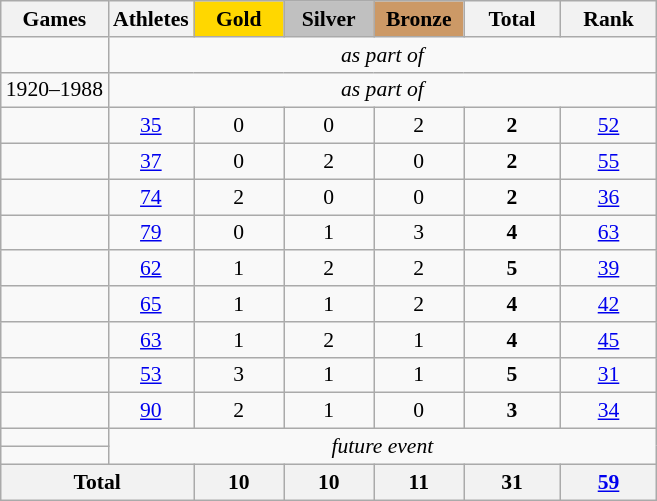<table class="wikitable" style="text-align:center; font-size:90%;">
<tr>
<th>Games</th>
<th>Athletes</th>
<td style="background:gold; width:3.7em; font-weight:bold;">Gold</td>
<td style="background:silver; width:3.7em; font-weight:bold;">Silver</td>
<td style="background:#c96; width:3.7em; font-weight:bold;">Bronze</td>
<th style="width:4em; font-weight:bold;">Total</th>
<th style="width:4em; font-weight:bold;">Rank</th>
</tr>
<tr>
<td align=left></td>
<td colspan=6><em>as part of </em></td>
</tr>
<tr>
<td align=left>1920–1988</td>
<td colspan=6><em>as part of </em></td>
</tr>
<tr>
<td align=left></td>
<td><a href='#'>35</a></td>
<td>0</td>
<td>0</td>
<td>2</td>
<td><strong>2</strong></td>
<td><a href='#'>52</a></td>
</tr>
<tr>
<td align=left></td>
<td><a href='#'>37</a></td>
<td>0</td>
<td>2</td>
<td>0</td>
<td><strong>2</strong></td>
<td><a href='#'>55</a></td>
</tr>
<tr>
<td align=left></td>
<td><a href='#'>74</a></td>
<td>2</td>
<td>0</td>
<td>0</td>
<td><strong>2</strong></td>
<td><a href='#'>36</a></td>
</tr>
<tr>
<td align=left></td>
<td><a href='#'>79</a></td>
<td>0</td>
<td>1</td>
<td>3</td>
<td><strong>4</strong></td>
<td><a href='#'>63</a></td>
</tr>
<tr>
<td align=left></td>
<td><a href='#'>62</a></td>
<td>1</td>
<td>2</td>
<td>2</td>
<td><strong>5</strong></td>
<td><a href='#'>39</a></td>
</tr>
<tr>
<td align=left></td>
<td><a href='#'>65</a></td>
<td>1</td>
<td>1</td>
<td>2</td>
<td><strong>4</strong></td>
<td><a href='#'>42</a></td>
</tr>
<tr>
<td align=left></td>
<td><a href='#'>63</a></td>
<td>1</td>
<td>2</td>
<td>1</td>
<td><strong>4</strong></td>
<td><a href='#'>45</a></td>
</tr>
<tr>
<td align=left></td>
<td><a href='#'>53</a></td>
<td>3</td>
<td>1</td>
<td>1</td>
<td><strong>5</strong></td>
<td><a href='#'>31</a></td>
</tr>
<tr>
<td align=left></td>
<td><a href='#'>90</a></td>
<td>2</td>
<td>1</td>
<td>0</td>
<td><strong>3</strong></td>
<td><a href='#'>34</a></td>
</tr>
<tr>
<td align=left></td>
<td colspan=6; rowspan=2><em>future event</em></td>
</tr>
<tr>
<td align=left></td>
</tr>
<tr>
<th colspan=2>Total</th>
<th>10</th>
<th>10</th>
<th>11</th>
<th>31</th>
<th><a href='#'>59</a></th>
</tr>
</table>
